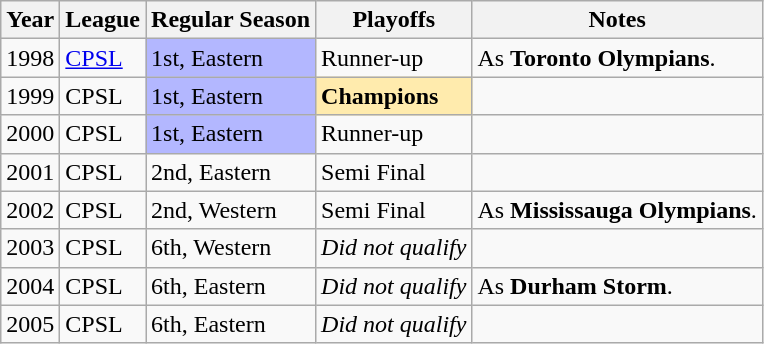<table class="wikitable">
<tr>
<th>Year</th>
<th>League</th>
<th>Regular Season</th>
<th>Playoffs</th>
<th>Notes</th>
</tr>
<tr>
<td>1998</td>
<td><a href='#'>CPSL</a></td>
<td bgcolor="B3B7FF">1st, Eastern</td>
<td>Runner-up</td>
<td>As <strong>Toronto Olympians</strong>.</td>
</tr>
<tr>
<td>1999</td>
<td>CPSL</td>
<td bgcolor="B3B7FF">1st, Eastern</td>
<td bgcolor="FFEBAD"><strong>Champions</strong></td>
<td></td>
</tr>
<tr>
<td>2000</td>
<td>CPSL</td>
<td bgcolor="B3B7FF">1st, Eastern</td>
<td>Runner-up</td>
<td></td>
</tr>
<tr>
<td>2001</td>
<td>CPSL</td>
<td>2nd, Eastern</td>
<td>Semi Final</td>
<td></td>
</tr>
<tr>
<td>2002</td>
<td>CPSL</td>
<td>2nd, Western</td>
<td>Semi Final</td>
<td>As <strong>Mississauga Olympians</strong>.</td>
</tr>
<tr>
<td>2003</td>
<td>CPSL</td>
<td>6th, Western</td>
<td><em>Did not qualify</em></td>
<td></td>
</tr>
<tr>
<td>2004</td>
<td>CPSL</td>
<td>6th, Eastern</td>
<td><em>Did not qualify</em></td>
<td>As <strong>Durham Storm</strong>.</td>
</tr>
<tr>
<td>2005</td>
<td>CPSL</td>
<td>6th, Eastern</td>
<td><em>Did not qualify</em></td>
<td></td>
</tr>
</table>
